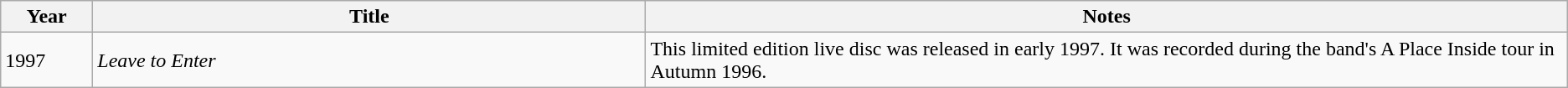<table class="wikitable">
<tr>
<th width=5%>Year</th>
<th width=30%>Title</th>
<th width=50%>Notes</th>
</tr>
<tr>
<td>1997</td>
<td><em>Leave to Enter</em></td>
<td>This limited edition live disc was released in early 1997. It was recorded during the band's A Place Inside tour in Autumn 1996.</td>
</tr>
</table>
